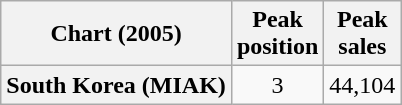<table class="wikitable plainrowheaders">
<tr>
<th>Chart (2005)</th>
<th>Peak <br>position</th>
<th>Peak <br>sales</th>
</tr>
<tr>
<th scope="row">South Korea (MIAK)</th>
<td span align="center">3</td>
<td>44,104</td>
</tr>
</table>
